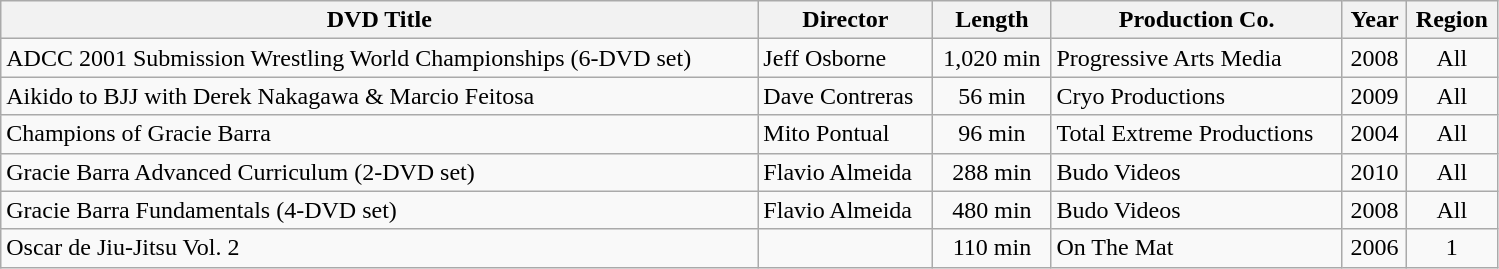<table class="wikitable plainrowheaders" style="text-align:left"  border="1" width=79%>
<tr>
<th scope="col">DVD Title</th>
<th scope="col">Director</th>
<th scope="col">Length</th>
<th scope="col">Production Co.</th>
<th scope="col">Year</th>
<th scope="col">Region</th>
</tr>
<tr>
<td>ADCC 2001 Submission Wrestling World Championships (6-DVD set) </td>
<td>Jeff Osborne</td>
<td style="text-align:center">1,020 min</td>
<td>Progressive Arts Media</td>
<td style="text-align:center">2008</td>
<td style="text-align:center">All</td>
</tr>
<tr>
<td>Aikido to BJJ with Derek Nakagawa & Marcio Feitosa </td>
<td>Dave Contreras</td>
<td style="text-align:center">56 min</td>
<td>Cryo Productions</td>
<td style="text-align:center">2009</td>
<td style="text-align:center">All</td>
</tr>
<tr>
<td>Champions of Gracie Barra </td>
<td>Mito Pontual</td>
<td style="text-align:center">96 min</td>
<td>Total Extreme Productions</td>
<td style="text-align:center">2004</td>
<td style="text-align:center">All</td>
</tr>
<tr>
<td>Gracie Barra Advanced Curriculum (2-DVD set) </td>
<td>Flavio Almeida</td>
<td style="text-align:center">288 min</td>
<td>Budo Videos</td>
<td style="text-align:center">2010</td>
<td style="text-align:center">All</td>
</tr>
<tr>
<td>Gracie Barra Fundamentals (4-DVD set) </td>
<td>Flavio Almeida</td>
<td style="text-align:center">480 min</td>
<td>Budo Videos</td>
<td style="text-align:center">2008</td>
<td style="text-align:center">All</td>
</tr>
<tr>
<td>Oscar de Jiu-Jitsu Vol. 2 </td>
<td></td>
<td style="text-align:center">110 min</td>
<td>On The Mat</td>
<td style="text-align:center">2006</td>
<td style="text-align:center">1</td>
</tr>
</table>
